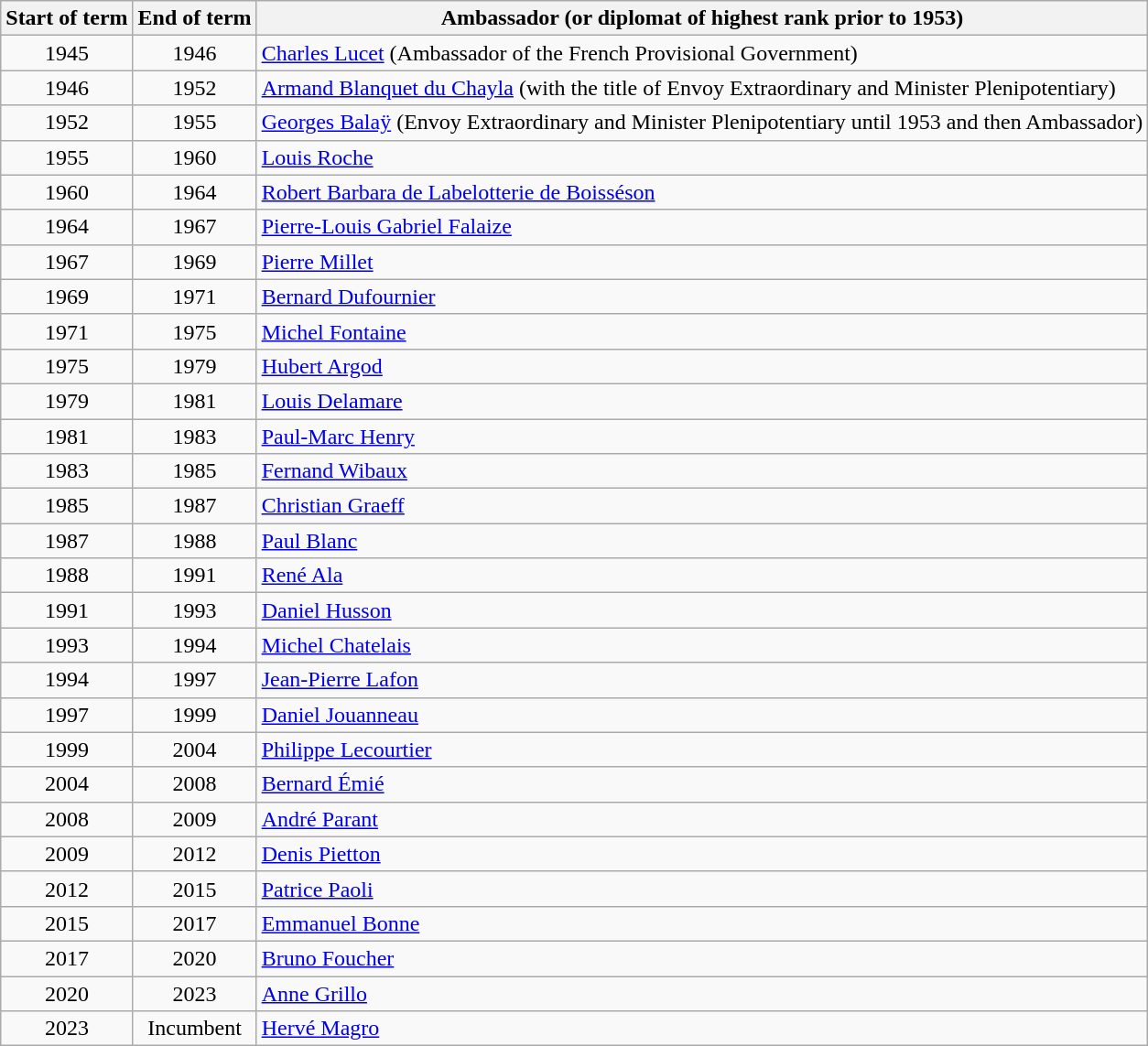<table class="wikitable">
<tr>
<th>Start of term</th>
<th>End of term</th>
<th>Ambassador (or diplomat of highest rank prior to 1953)</th>
</tr>
<tr>
<td align="center">1945</td>
<td align="center">1946</td>
<td><a href='#'>Charles Lucet</a> (Ambassador of the French Provisional Government)</td>
</tr>
<tr>
<td align="center">1946</td>
<td align="center">1952</td>
<td><a href='#'>Armand Blanquet du Chayla</a> (with the title of Envoy Extraordinary and Minister Plenipotentiary)</td>
</tr>
<tr>
<td align="center">1952</td>
<td align="center">1955</td>
<td><a href='#'>Georges Balaÿ</a> (Envoy Extraordinary and Minister Plenipotentiary until 1953 and then Ambassador)</td>
</tr>
<tr>
<td align="center">1955</td>
<td align="center">1960</td>
<td><a href='#'>Louis Roche</a></td>
</tr>
<tr>
<td align="center">1960</td>
<td align="center">1964</td>
<td><a href='#'>Robert Barbara de Labelotterie de Boisséson</a></td>
</tr>
<tr>
<td align="center">1964</td>
<td align="center">1967</td>
<td><a href='#'>Pierre-Louis Gabriel Falaize</a></td>
</tr>
<tr>
<td align="center">1967</td>
<td align="center">1969</td>
<td><a href='#'>Pierre Millet</a></td>
</tr>
<tr>
<td align="center">1969</td>
<td align="center">1971</td>
<td><a href='#'>Bernard Dufournier</a></td>
</tr>
<tr>
<td align="center">1971</td>
<td align="center">1975</td>
<td><a href='#'>Michel Fontaine</a></td>
</tr>
<tr>
<td align="center">1975</td>
<td align="center">1979</td>
<td><a href='#'>Hubert Argod</a></td>
</tr>
<tr>
<td align="center">1979</td>
<td align="center">1981</td>
<td><a href='#'>Louis Delamare</a></td>
</tr>
<tr>
<td align="center">1981</td>
<td align="center">1983</td>
<td><a href='#'>Paul-Marc Henry</a></td>
</tr>
<tr>
<td align="center">1983</td>
<td align="center">1985</td>
<td><a href='#'>Fernand Wibaux</a></td>
</tr>
<tr>
<td align="center">1985</td>
<td align="center">1987</td>
<td><a href='#'>Christian Graeff</a></td>
</tr>
<tr>
<td align="center">1987</td>
<td align="center">1988</td>
<td><a href='#'>Paul Blanc</a></td>
</tr>
<tr>
<td align="center">1988</td>
<td align="center">1991</td>
<td><a href='#'>René Ala</a></td>
</tr>
<tr>
<td align="center">1991</td>
<td align="center">1993</td>
<td><a href='#'>Daniel Husson</a></td>
</tr>
<tr>
<td align="center">1993</td>
<td align="center">1994</td>
<td><a href='#'>Michel Chatelais</a></td>
</tr>
<tr>
<td align="center">1994</td>
<td align="center">1997</td>
<td><a href='#'>Jean-Pierre Lafon</a></td>
</tr>
<tr>
<td align="center">1997</td>
<td align="center">1999</td>
<td><a href='#'>Daniel Jouanneau</a></td>
</tr>
<tr>
<td align="center">1999</td>
<td align="center">2004</td>
<td><a href='#'>Philippe Lecourtier</a></td>
</tr>
<tr>
<td align="center">2004</td>
<td align="center">2008</td>
<td><a href='#'>Bernard Émié</a></td>
</tr>
<tr>
<td align="center">2008</td>
<td align="center">2009</td>
<td><a href='#'>André Parant</a></td>
</tr>
<tr>
<td align="center">2009</td>
<td align="center">2012</td>
<td><a href='#'>Denis Pietton</a></td>
</tr>
<tr>
<td align="center">2012</td>
<td align="center">2015</td>
<td><a href='#'>Patrice Paoli</a></td>
</tr>
<tr>
<td align="center">2015</td>
<td align="center">2017</td>
<td><a href='#'>Emmanuel Bonne</a></td>
</tr>
<tr>
<td align="center">2017</td>
<td align="center">2020</td>
<td><a href='#'>Bruno Foucher</a></td>
</tr>
<tr>
<td align="center">2020</td>
<td align="center">2023</td>
<td><a href='#'>Anne Grillo</a></td>
</tr>
<tr>
<td align="center">2023</td>
<td align="center">Incumbent</td>
<td><a href='#'>Hervé Magro</a></td>
</tr>
</table>
